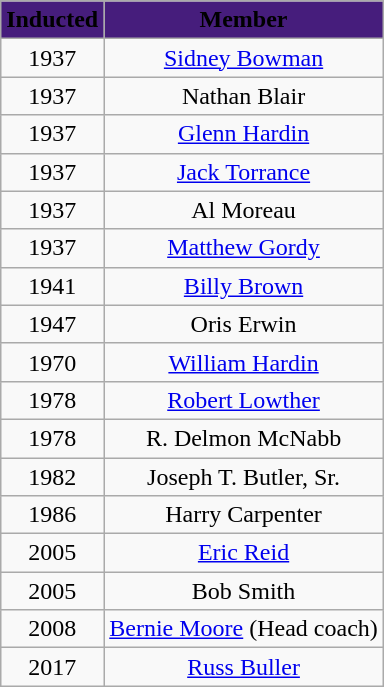<table style="margin: 1em auto 1em auto" class="wikitable sortable">
<tr>
<th style="background:#461d7c; text-align:center;"><span>Inducted</span></th>
<th style="background:#461d7c; text-align:center;"><span>Member</span></th>
</tr>
<tr style="text-align:center;">
<td>1937</td>
<td><a href='#'>Sidney Bowman</a></td>
</tr>
<tr style="text-align:center;">
<td>1937</td>
<td>Nathan Blair</td>
</tr>
<tr style="text-align:center;">
<td>1937</td>
<td><a href='#'>Glenn Hardin</a></td>
</tr>
<tr style="text-align:center;">
<td>1937</td>
<td><a href='#'>Jack Torrance</a></td>
</tr>
<tr style="text-align:center;">
<td>1937</td>
<td>Al Moreau</td>
</tr>
<tr style="text-align:center;">
<td>1937</td>
<td><a href='#'>Matthew Gordy</a></td>
</tr>
<tr style="text-align:center;">
<td>1941</td>
<td><a href='#'>Billy Brown</a></td>
</tr>
<tr style="text-align:center;">
<td>1947</td>
<td>Oris Erwin</td>
</tr>
<tr style="text-align:center;">
<td>1970</td>
<td><a href='#'>William Hardin</a></td>
</tr>
<tr style="text-align:center;">
<td>1978</td>
<td><a href='#'>Robert Lowther</a></td>
</tr>
<tr style="text-align:center;">
<td>1978</td>
<td>R. Delmon McNabb</td>
</tr>
<tr style="text-align:center;">
<td>1982</td>
<td>Joseph T. Butler, Sr.</td>
</tr>
<tr style="text-align:center;">
<td>1986</td>
<td>Harry Carpenter</td>
</tr>
<tr style="text-align:center;">
<td>2005</td>
<td><a href='#'>Eric Reid</a></td>
</tr>
<tr style="text-align:center;">
<td>2005</td>
<td>Bob Smith</td>
</tr>
<tr style="text-align:center;">
<td>2008</td>
<td><a href='#'>Bernie Moore</a> (Head coach)</td>
</tr>
<tr style="text-align:center;">
<td>2017</td>
<td><a href='#'>Russ Buller</a></td>
</tr>
</table>
